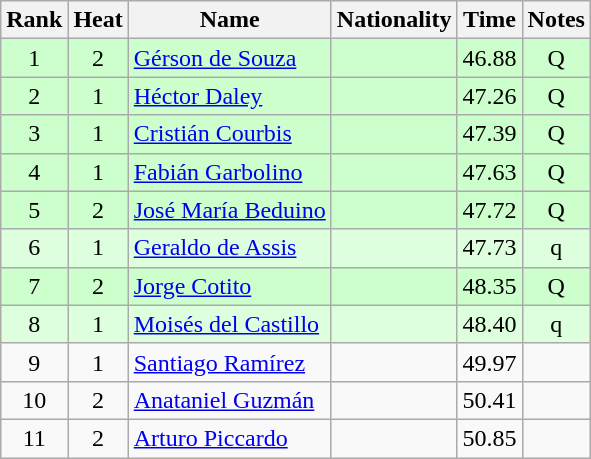<table class="wikitable sortable" style="text-align:center">
<tr>
<th>Rank</th>
<th>Heat</th>
<th>Name</th>
<th>Nationality</th>
<th>Time</th>
<th>Notes</th>
</tr>
<tr bgcolor=ccffcc>
<td>1</td>
<td>2</td>
<td align=left><a href='#'>Gérson de Souza</a></td>
<td align=left></td>
<td>46.88</td>
<td>Q</td>
</tr>
<tr bgcolor=ccffcc>
<td>2</td>
<td>1</td>
<td align=left><a href='#'>Héctor Daley</a></td>
<td align=left></td>
<td>47.26</td>
<td>Q</td>
</tr>
<tr bgcolor=ccffcc>
<td>3</td>
<td>1</td>
<td align=left><a href='#'>Cristián Courbis</a></td>
<td align=left></td>
<td>47.39</td>
<td>Q</td>
</tr>
<tr bgcolor=ccffcc>
<td>4</td>
<td>1</td>
<td align=left><a href='#'>Fabián Garbolino</a></td>
<td align=left></td>
<td>47.63</td>
<td>Q</td>
</tr>
<tr bgcolor=ccffcc>
<td>5</td>
<td>2</td>
<td align=left><a href='#'>José María Beduino</a></td>
<td align=left></td>
<td>47.72</td>
<td>Q</td>
</tr>
<tr bgcolor=ddffdd>
<td>6</td>
<td>1</td>
<td align=left><a href='#'>Geraldo de Assis</a></td>
<td align=left></td>
<td>47.73</td>
<td>q</td>
</tr>
<tr bgcolor=ccffcc>
<td>7</td>
<td>2</td>
<td align=left><a href='#'>Jorge Cotito</a></td>
<td align=left></td>
<td>48.35</td>
<td>Q</td>
</tr>
<tr bgcolor=ddffdd>
<td>8</td>
<td>1</td>
<td align=left><a href='#'>Moisés del Castillo</a></td>
<td align=left></td>
<td>48.40</td>
<td>q</td>
</tr>
<tr>
<td>9</td>
<td>1</td>
<td align=left><a href='#'>Santiago Ramírez</a></td>
<td align=left></td>
<td>49.97</td>
<td></td>
</tr>
<tr>
<td>10</td>
<td>2</td>
<td align=left><a href='#'>Anataniel Guzmán</a></td>
<td align=left></td>
<td>50.41</td>
<td></td>
</tr>
<tr>
<td>11</td>
<td>2</td>
<td align=left><a href='#'>Arturo Piccardo</a></td>
<td align=left></td>
<td>50.85</td>
<td></td>
</tr>
</table>
